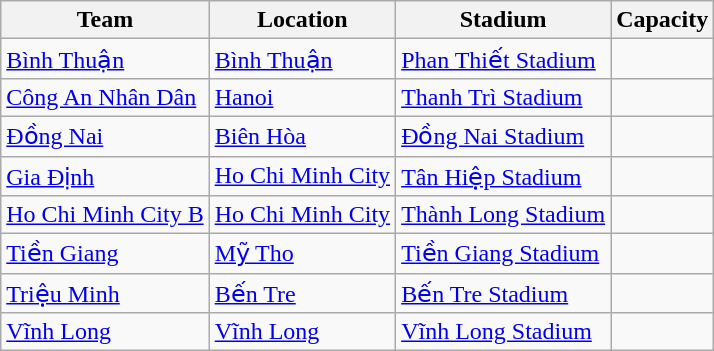<table class="wikitable sortable">
<tr>
<th>Team</th>
<th>Location</th>
<th>Stadium</th>
<th>Capacity</th>
</tr>
<tr>
<td><a href='#'>Bình Thuận</a></td>
<td><a href='#'>Bình Thuận</a></td>
<td><a href='#'>Phan Thiết Stadium</a></td>
<td></td>
</tr>
<tr>
<td><a href='#'>Công An Nhân Dân</a></td>
<td><a href='#'>Hanoi</a></td>
<td><a href='#'>Thanh Trì Stadium</a></td>
<td></td>
</tr>
<tr>
<td><a href='#'>Đồng Nai</a></td>
<td><a href='#'>Biên Hòa</a></td>
<td><a href='#'>Đồng Nai Stadium</a></td>
<td></td>
</tr>
<tr>
<td><a href='#'>Gia Định</a></td>
<td><a href='#'>Ho Chi Minh City</a></td>
<td><a href='#'>Tân Hiệp Stadium</a></td>
<td></td>
</tr>
<tr>
<td><a href='#'>Ho Chi Minh City B</a></td>
<td><a href='#'>Ho Chi Minh City</a></td>
<td><a href='#'>Thành Long Stadium</a></td>
<td></td>
</tr>
<tr>
<td><a href='#'>Tiền Giang</a></td>
<td><a href='#'>Mỹ Tho</a></td>
<td><a href='#'>Tiền Giang Stadium</a></td>
<td></td>
</tr>
<tr>
<td><a href='#'>Triệu Minh</a></td>
<td><a href='#'>Bến Tre</a></td>
<td><a href='#'>Bến Tre Stadium</a></td>
<td></td>
</tr>
<tr>
<td><a href='#'>Vĩnh Long</a></td>
<td><a href='#'>Vĩnh Long</a></td>
<td><a href='#'>Vĩnh Long Stadium</a></td>
<td></td>
</tr>
</table>
